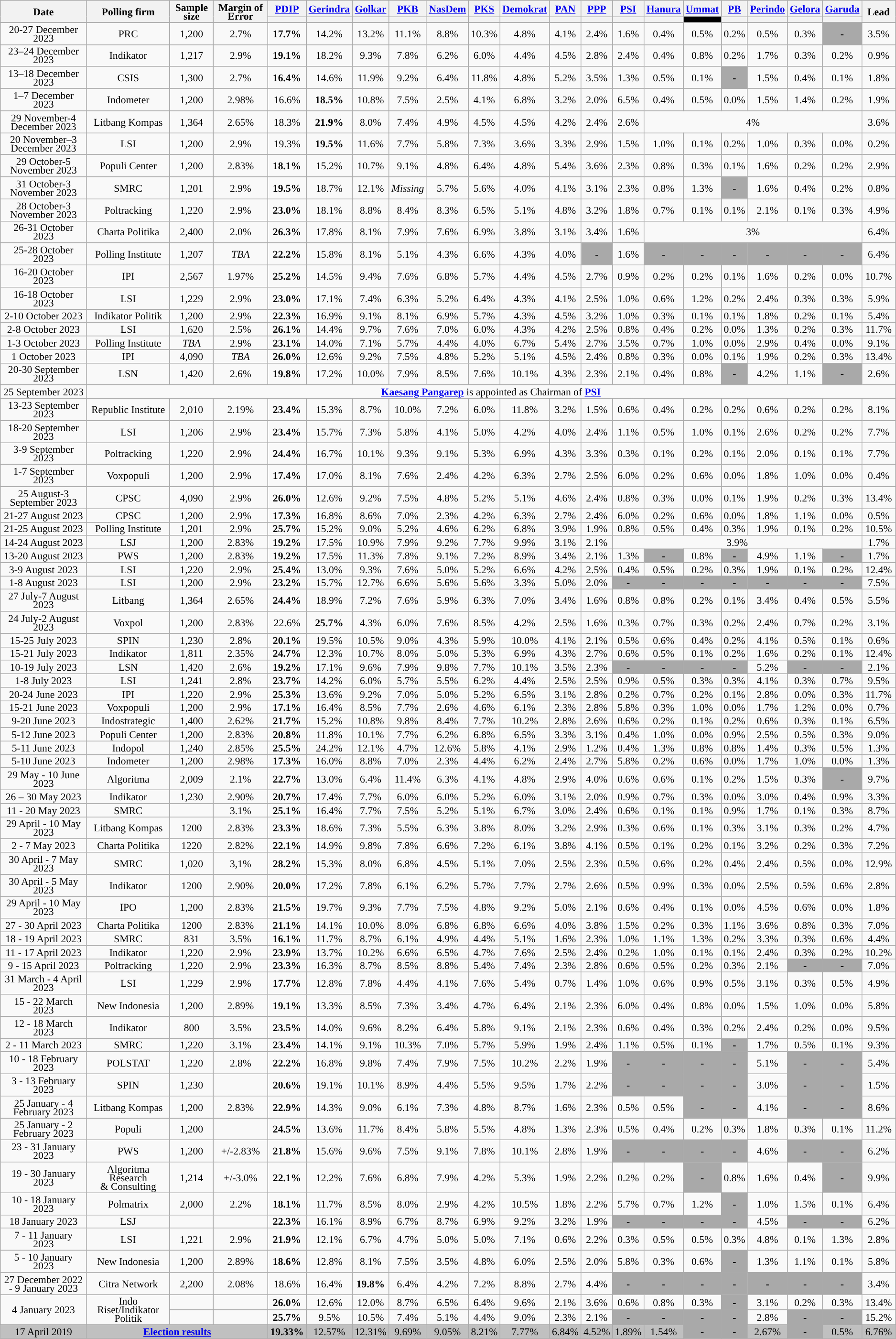<table class="wikitable sortable" style="text-align:center;font-size:90%;line-height:12px">
<tr>
<th rowspan="2">Date</th>
<th rowspan="2">Polling firm</th>
<th rowspan="2">Sample size</th>
<th rowspan="2">Margin of Error</th>
<th><a href='#'>PDIP</a></th>
<th><a href='#'>Gerindra</a></th>
<th><a href='#'>Golkar</a></th>
<th><a href='#'>PKB</a></th>
<th><a href='#'>NasDem</a></th>
<th><a href='#'>PKS</a></th>
<th><a href='#'>Demokrat</a></th>
<th><a href='#'>PAN</a></th>
<th><a href='#'>PPP</a></th>
<th><a href='#'>PSI</a></th>
<th><a href='#'>Hanura</a></th>
<th><a href='#'>Ummat</a></th>
<th><a href='#'>PB</a></th>
<th><a href='#'>Perindo</a></th>
<th><a href='#'>Gelora</a></th>
<th><a href='#'>Garuda</a></th>
<th style="width:40px;" rowspan="2">Lead</th>
</tr>
<tr>
<th style="background:"></th>
<th style="background:"></th>
<th style="background:"></th>
<th style="background:"></th>
<th style="background:"></th>
<th style="background:"></th>
<th style="background:"></th>
<th style="background:"></th>
<th style="background:"></th>
<th style="background:"></th>
<th style="background:"></th>
<th style="background:#000000"></th>
<th style="background:"></th>
<th style="background:"></th>
<th style="background:"></th>
<th style="background:"></th>
</tr>
<tr style=background:white>
</tr>
<tr>
<td>20-27 December 2023</td>
<td>PRC</td>
<td>1,200</td>
<td>2.7%</td>
<td style="background-color:#"><strong>17.7%</strong> </td>
<td>14.2% </td>
<td>13.2% </td>
<td>11.1% </td>
<td>8.8% </td>
<td>10.3% </td>
<td>4.8% </td>
<td>4.1% </td>
<td>2.4% </td>
<td>1.6% </td>
<td>0.4% </td>
<td>0.5% </td>
<td>0.2% </td>
<td>0.5% </td>
<td>0.3% </td>
<td style="background:#A9A9A9"><strong>-</strong> </td>
<td style="background:">3.5%</td>
</tr>
<tr>
<td>23–24 December 2023</td>
<td>Indikator</td>
<td>1,217</td>
<td>2.9%</td>
<td style="background-color:#"><strong>19.1%</strong></td>
<td>18.2%</td>
<td>9.3%</td>
<td>7.8%</td>
<td>6.2%</td>
<td>6.0%</td>
<td>4.4%</td>
<td>4.5%</td>
<td>2.8%</td>
<td>2.4%</td>
<td>0.4%</td>
<td>0.8%</td>
<td>0.2%</td>
<td>1.7%</td>
<td>0.3%</td>
<td>0.2%</td>
<td style="background:">0.9%</td>
</tr>
<tr>
<td>13–18 December 2023</td>
<td>CSIS</td>
<td>1,300</td>
<td>2.7%</td>
<td style="background-color:#"><strong>16.4%</strong></td>
<td>14.6%</td>
<td>11.9%</td>
<td>9.2%</td>
<td>6.4%</td>
<td>11.8%</td>
<td>4.8%</td>
<td>5.2%</td>
<td>3.5%</td>
<td>1.3%</td>
<td>0.5%</td>
<td>0.1%</td>
<td style="background:#A9A9A9"><strong>-</strong></td>
<td>1.5%</td>
<td>0.4%</td>
<td>0.1%</td>
<td style="background:">1.8%</td>
</tr>
<tr>
<td>1–7 December 2023</td>
<td>Indometer</td>
<td>1,200</td>
<td>2.98%</td>
<td>16.6% </td>
<td style="background-color:#"><strong>18.5%</strong> </td>
<td>10.8% </td>
<td>7.5% </td>
<td>2.5% </td>
<td>4.1% </td>
<td>6.8% </td>
<td>3.2% </td>
<td>2.0% </td>
<td>6.5% </td>
<td>0.4% </td>
<td>0.5% </td>
<td>0.0% </td>
<td>1.5% </td>
<td>1.4% </td>
<td>0.2% </td>
<td style="background:">1.9%</td>
</tr>
<tr>
<td>29 November-4 December 2023</td>
<td>Litbang Kompas</td>
<td>1,364</td>
<td>2.65%</td>
<td>18.3%</td>
<td style="background-color:#"><strong>21.9%</strong></td>
<td>8.0%</td>
<td>7.4%</td>
<td>4.9%</td>
<td>4.5%</td>
<td>4.5%</td>
<td>4.2%</td>
<td>2.4%</td>
<td>2.6%</td>
<td colspan="6">4%</td>
<td style="background:">3.6%</td>
</tr>
<tr>
<td>20 November–3 December 2023</td>
<td>LSI</td>
<td>1,200</td>
<td>2.9%</td>
<td>19.3% </td>
<td style="background-color:#"><strong>19.5%</strong> </td>
<td>11.6% </td>
<td>7.7% </td>
<td>5.8% </td>
<td>7.3% </td>
<td>3.6% </td>
<td>3.3% </td>
<td>2.9% </td>
<td>1.5% </td>
<td>1.0% </td>
<td>0.1% </td>
<td>0.2% </td>
<td>1.0% </td>
<td>0.3% </td>
<td>0.0% </td>
<td style="background:">0.2%</td>
</tr>
<tr>
<td>29 October-5 November 2023</td>
<td>Populi Center</td>
<td>1,200</td>
<td>2.83%</td>
<td style="background-color:#"><strong>18.1%</strong> </td>
<td>15.2% </td>
<td>10.7% </td>
<td>9.1% </td>
<td>4.8% </td>
<td>6.4% </td>
<td>4.8% </td>
<td>5.4% </td>
<td>3.6% </td>
<td>2.3% </td>
<td>0.8% </td>
<td>0.3% </td>
<td>0.1% </td>
<td>1.6% </td>
<td>0.2% </td>
<td>0.2% </td>
<td style="background:">2.9%</td>
</tr>
<tr>
<td>31 October-3 November 2023</td>
<td>SMRC</td>
<td>1,201</td>
<td>2.9%</td>
<td style="background-color:#"><strong>19.5%</strong> </td>
<td>18.7% </td>
<td>12.1% </td>
<td><em>Missing</em> </td>
<td>5.7% </td>
<td>5.6% </td>
<td>4.0% </td>
<td>4.1% </td>
<td>3.1% </td>
<td>2.3% </td>
<td>0.8% </td>
<td>1.3% </td>
<td style="background:#A9A9A9"><strong>-</strong> </td>
<td>1.6% </td>
<td>0.4% </td>
<td>0.2%</td>
<td style="background:">0.8%</td>
</tr>
<tr>
<td>28 October-3 November 2023</td>
<td>Poltracking</td>
<td>1,220</td>
<td>2.9%</td>
<td style="background-color:#"><strong>23.0%</strong> </td>
<td>18.1% </td>
<td>8.8% </td>
<td>8.4% </td>
<td>8.3% </td>
<td>6.5% </td>
<td>5.1% </td>
<td>4.8% </td>
<td>3.2% </td>
<td>1.8% </td>
<td>0.7% </td>
<td>0.1% </td>
<td>0.1% </td>
<td>2.1% </td>
<td>0.1% </td>
<td>0.3%</td>
<td style="background:">4.9%</td>
</tr>
<tr>
<td>26-31 October 2023</td>
<td>Charta Politika</td>
<td>2,400</td>
<td>2.0%</td>
<td style="background-color:#"><strong>26.3%</strong> </td>
<td>17.8% </td>
<td>8.1% </td>
<td>7.9% </td>
<td>7.6% </td>
<td>6.9% </td>
<td>3.8% </td>
<td>3.1% </td>
<td>3.4% </td>
<td>1.6% </td>
<td colspan="6">3%</td>
<td style="background:">6.4%</td>
</tr>
<tr>
<td>25-28 October 2023</td>
<td>Polling Institute</td>
<td>1,207</td>
<td><em>TBA</em></td>
<td style="background-color:#"><strong>22.2%</strong> </td>
<td>15.8% </td>
<td>8.1% </td>
<td>5.1% </td>
<td>4.3% </td>
<td>6.6% </td>
<td>4.3% </td>
<td>4.0% </td>
<td style="background:#A9A9A9"><strong>-</strong> </td>
<td>1.6% </td>
<td style="background:#A9A9A9"><strong>-</strong> </td>
<td style="background:#A9A9A9"><strong>-</strong></td>
<td style="background:#A9A9A9"><strong>-</strong></td>
<td style="background:#A9A9A9"><strong>-</strong></td>
<td style="background:#A9A9A9"><strong>-</strong></td>
<td style="background:#A9A9A9"><strong>-</strong></td>
<td style="background:">6.4%</td>
</tr>
<tr>
<td>16-20 October 2023</td>
<td>IPI</td>
<td>2,567</td>
<td>1.97%</td>
<td style="background-color:#"><strong>25.2%</strong> </td>
<td>14.5% </td>
<td>9.4% </td>
<td>7.6% </td>
<td>6.8% </td>
<td>5.7% </td>
<td>4.4% </td>
<td>4.5% </td>
<td>2.7% </td>
<td>0.9% </td>
<td>0.2% </td>
<td>0.2% </td>
<td>0.1% </td>
<td>1.6% </td>
<td>0.2% </td>
<td>0.0%</td>
<td style="background:">10.7%</td>
</tr>
<tr>
<td>16-18 October 2023</td>
<td>LSI</td>
<td>1,229</td>
<td>2.9%</td>
<td style="background-color:#"><strong>23.0%</strong> </td>
<td>17.1% </td>
<td>7.4% </td>
<td>6.3% </td>
<td>5.2% </td>
<td>6.4% </td>
<td>4.3% </td>
<td>4.1% </td>
<td>2.5% </td>
<td>1.0% </td>
<td>0.6% </td>
<td>1.2% </td>
<td>0.2% </td>
<td>2.4% </td>
<td>0.3% </td>
<td>0.3%</td>
<td style="background:">5.9%</td>
</tr>
<tr>
<td>2-10 October 2023</td>
<td>Indikator Politik</td>
<td>1,200</td>
<td>2.9%</td>
<td style="background-color:#"><strong>22.3%</strong> </td>
<td>16.9% </td>
<td>9.1% </td>
<td>8.1% </td>
<td>6.9% </td>
<td>5.7% </td>
<td>4.3% </td>
<td>4.5% </td>
<td>3.2% </td>
<td>1.0% </td>
<td>0.3% </td>
<td>0.1% </td>
<td>0.1% </td>
<td>1.8% </td>
<td>0.2% </td>
<td>0.1%</td>
<td style="background:">5.4%</td>
</tr>
<tr>
<td>2-8 October 2023</td>
<td>LSI</td>
<td>1,620</td>
<td>2.5%</td>
<td style="background-color:#"><strong>26.1%</strong> </td>
<td>14.4% </td>
<td>9.7% </td>
<td>7.6% </td>
<td>7.0% </td>
<td>6.0% </td>
<td>4.3% </td>
<td>4.2% </td>
<td>2.5% </td>
<td>0.8% </td>
<td>0.4% </td>
<td>0.2% </td>
<td>0.0% </td>
<td>1.3% </td>
<td>0.2% </td>
<td>0.3%</td>
<td style="background:">11.7%</td>
</tr>
<tr>
<td>1-3 October 2023</td>
<td>Polling Institute</td>
<td><em>TBA</em></td>
<td>2.9%</td>
<td style="background-color:#"><strong>23.1%</strong> </td>
<td>14.0% </td>
<td>7.1% </td>
<td>5.7% </td>
<td>4.4% </td>
<td>4.0% </td>
<td>6.7% </td>
<td>5.4% </td>
<td>2.7% </td>
<td>3.5% </td>
<td>0.7% </td>
<td>1.0% </td>
<td>0.0% </td>
<td>2.9% </td>
<td>0.4% </td>
<td>0.0% </td>
<td style="background:">9.1%</td>
</tr>
<tr>
<td>1 October 2023</td>
<td>IPI</td>
<td>4,090</td>
<td><em>TBA</em></td>
<td style="background-color:#"><strong>26.0%</strong> </td>
<td>12.6% </td>
<td>9.2% </td>
<td>7.5% </td>
<td>4.8% </td>
<td>5.2% </td>
<td>5.1% </td>
<td>4.5% </td>
<td>2.4% </td>
<td>0.8% </td>
<td>0.3% </td>
<td>0.0% </td>
<td>0.1% </td>
<td>1.9% </td>
<td>0.2% </td>
<td>0.3%</td>
<td style="background:">13.4%</td>
</tr>
<tr>
<td>20-30 September 2023</td>
<td>LSN</td>
<td>1,420</td>
<td>2.6%</td>
<td style="background-color:#"><strong>19.8%</strong> </td>
<td>17.2% </td>
<td>10.0% </td>
<td>7.9% </td>
<td>8.5% </td>
<td>7.6% </td>
<td>10.1% </td>
<td>4.3% </td>
<td>2.3% </td>
<td>2.1% </td>
<td>0.4% </td>
<td>0.8% </td>
<td style="background:#A9A9A9"><strong>-</strong> </td>
<td>4.2% </td>
<td>1.1% </td>
<td style="background:#A9A9A9"><strong>-</strong> </td>
<td style="background:">2.6%</td>
</tr>
<tr>
<td data-sort-value=27-09-2023>25 September 2023</td>
<td colspan=20><strong><a href='#'>Kaesang Pangarep</a></strong> is appointed as Chairman of <strong><a href='#'>PSI</a></strong></td>
</tr>
<tr>
<td>13-23 September 2023</td>
<td>Republic Institute</td>
<td>2,010</td>
<td>2.19%</td>
<td style="background-color:#"><strong>23.4%</strong> </td>
<td>15.3% </td>
<td>8.7% </td>
<td>10.0% </td>
<td>7.2% </td>
<td>6.0% </td>
<td>11.8% </td>
<td>3.2% </td>
<td>1.5% </td>
<td>0.6% </td>
<td>0.4% </td>
<td>0.2% </td>
<td>0.2% </td>
<td>0.6% </td>
<td>0.2% </td>
<td>0.2% </td>
<td style="background:">8.1%</td>
</tr>
<tr>
<td>18-20 September 2023</td>
<td>LSI</td>
<td>1,206</td>
<td>2.9%</td>
<td style="background-color:#"><strong>23.4%</strong> </td>
<td>15.7% </td>
<td>7.3% </td>
<td>5.8% </td>
<td>4.1% </td>
<td>5.0% </td>
<td>4.2% </td>
<td>4.0% </td>
<td>2.4% </td>
<td>1.1% </td>
<td>0.5% </td>
<td>1.0% </td>
<td>0.1% </td>
<td>2.6% </td>
<td>0.2% </td>
<td>0.2% </td>
<td style="background:">7.7%</td>
</tr>
<tr>
<td>3-9 September 2023</td>
<td>Poltracking</td>
<td>1,220</td>
<td>2.9%</td>
<td style="background-color:#"><strong>24.4%</strong> </td>
<td>16.7% </td>
<td>10.1% </td>
<td>9.3% </td>
<td>9.1% </td>
<td>5.3% </td>
<td>6.9% </td>
<td>4.3% </td>
<td>3.3% </td>
<td>0.3% </td>
<td>0.1% </td>
<td>0.2% </td>
<td>0.1% </td>
<td>2.0% </td>
<td>0.1% </td>
<td>0.1% </td>
<td style="background:">7.7%</td>
</tr>
<tr>
<td>1-7 September 2023</td>
<td>Voxpopuli</td>
<td>1,200</td>
<td>2.9%</td>
<td style="background-color:#"><strong>17.4%</strong> </td>
<td>17.0% </td>
<td>8.1% </td>
<td>7.6% </td>
<td>2.4% </td>
<td>4.2% </td>
<td>6.3% </td>
<td>2.7% </td>
<td>2.5% </td>
<td>6.0% </td>
<td>0.2% </td>
<td>0.6% </td>
<td>0.0% </td>
<td>1.8% </td>
<td>1.0% </td>
<td>0.0% </td>
<td style="background:">0.4%</td>
</tr>
<tr>
<td>25 August-3 September 2023</td>
<td>CPSC</td>
<td>4,090</td>
<td>2.9%</td>
<td style="background-color:#"><strong>26.0%</strong> </td>
<td>12.6% </td>
<td>9.2% </td>
<td>7.5% </td>
<td>4.8% </td>
<td>5.2% </td>
<td>5.1% </td>
<td>4.6% </td>
<td>2.4% </td>
<td>0.8% </td>
<td>0.3% </td>
<td>0.0% </td>
<td>0.1% </td>
<td>1.9% </td>
<td>0.2% </td>
<td>0.3% </td>
<td style="background:">13.4%</td>
</tr>
<tr>
<td>21-27 August 2023</td>
<td>CPSC</td>
<td>1,200</td>
<td>2.9%</td>
<td style="background-color:#"><strong>17.3%</strong> </td>
<td>16.8% </td>
<td>8.6% </td>
<td>7.0% </td>
<td>2.3% </td>
<td>4.2% </td>
<td>6.3% </td>
<td>2.7% </td>
<td>2.4% </td>
<td>6.0% </td>
<td>0.2% </td>
<td>0.6% </td>
<td>0.0% </td>
<td>1.8% </td>
<td>1.1% </td>
<td>0.0% </td>
<td style="background:">0.5%</td>
</tr>
<tr>
<td>21-25 August 2023</td>
<td>Polling Institute</td>
<td>1,201</td>
<td>2.9%</td>
<td style="background-color:#"><strong>25.7%</strong> </td>
<td>15.2% </td>
<td>9.0% </td>
<td>5.2% </td>
<td>4.6% </td>
<td>6.2% </td>
<td>6.8% </td>
<td>3.9% </td>
<td>1.9% </td>
<td>0.8% </td>
<td>0.5% </td>
<td>0.4% </td>
<td>0.3% </td>
<td>1.9% </td>
<td>0.1% </td>
<td>0.2% </td>
<td style="background:">10.5%</td>
</tr>
<tr>
<td>14-24 August 2023</td>
<td>LSJ</td>
<td>1,200</td>
<td>2.83%</td>
<td style="background-color:#"><strong>19.2%</strong> </td>
<td>17.5% </td>
<td>10.9% </td>
<td>7.9% </td>
<td>9.2% </td>
<td>7.7% </td>
<td>9.9% </td>
<td>3.1% </td>
<td>2.1% </td>
<td colspan="7">3.9% </td>
<td style="background:">1.7%</td>
</tr>
<tr>
<td>13-20 August 2023</td>
<td>PWS</td>
<td>1,200</td>
<td>2.83%</td>
<td style="background-color:#"><strong>19.2%</strong> </td>
<td>17.5% </td>
<td>11.3% </td>
<td>7.8% </td>
<td>9.1% </td>
<td>7.2% </td>
<td>8.9% </td>
<td>3.4% </td>
<td>2.1% </td>
<td>1.3% </td>
<td style="background:#A9A9A9"><strong>-</strong> </td>
<td>0.8% </td>
<td style="background:#A9A9A9"><strong>-</strong> </td>
<td>4.9% </td>
<td>1.1% </td>
<td style="background:#A9A9A9"><strong>-</strong> </td>
<td style="background:">1.7%</td>
</tr>
<tr>
<td>3-9 August 2023</td>
<td>LSI</td>
<td>1,220</td>
<td>2.9%</td>
<td style="background-color:#"><strong>25.4%</strong> </td>
<td>13.0% </td>
<td>9.3% </td>
<td>7.6% </td>
<td>5.0% </td>
<td>5.2% </td>
<td>6.6% </td>
<td>4.2% </td>
<td>2.5% </td>
<td>0.4% </td>
<td>0.5% </td>
<td>0.2% </td>
<td>0.3% </td>
<td>1.9% </td>
<td>0.1% </td>
<td>0.2% </td>
<td style="background:">12.4%</td>
</tr>
<tr>
<td>1-8 August 2023</td>
<td>LSI</td>
<td>1,200</td>
<td>2.9%</td>
<td style="background-color:#"><strong>23.2%</strong> </td>
<td>15.7% </td>
<td>12.7% </td>
<td>6.6% </td>
<td>5.6% </td>
<td>5.6% </td>
<td>3.3% </td>
<td>5.0% </td>
<td>2.0% </td>
<td style="background:#A9A9A9"><strong>-</strong></td>
<td style="background:#A9A9A9"><strong>-</strong></td>
<td style="background:#A9A9A9"><strong>-</strong></td>
<td style="background:#A9A9A9"><strong>-</strong></td>
<td style="background:#A9A9A9"><strong>-</strong></td>
<td style="background:#A9A9A9"><strong>-</strong></td>
<td style="background:#A9A9A9"><strong>-</strong></td>
<td style="background:">7.5%</td>
</tr>
<tr>
<td>27 July-7 August 2023</td>
<td>Litbang</td>
<td>1,364</td>
<td>2.65%</td>
<td style="background-color:#"><strong>24.4%</strong> </td>
<td>18.9% </td>
<td>7.2% </td>
<td>7.6% </td>
<td>5.9% </td>
<td>6.3% </td>
<td>7.0% </td>
<td>3.4% </td>
<td>1.6% </td>
<td>0.8% </td>
<td>0.8% </td>
<td>0.2% </td>
<td>0.1% </td>
<td>3.4% </td>
<td>0.4% </td>
<td>0.5% </td>
<td style="background:">5.5%</td>
</tr>
<tr>
<td>24 July-2 August 2023</td>
<td>Voxpol</td>
<td>1,200</td>
<td>2.83%</td>
<td>22.6% </td>
<td style="background-color:#"><strong>25.7%</strong></td>
<td>4.3% </td>
<td>6.0% </td>
<td>7.6% </td>
<td>8.5% </td>
<td>4.2% </td>
<td>2.5% </td>
<td>1.6% </td>
<td>0.3% </td>
<td>0.7% </td>
<td>0.3% </td>
<td>0.2% </td>
<td>2.4% </td>
<td>0.7% </td>
<td>0.2% </td>
<td style="background:">3.1%</td>
</tr>
<tr>
<td>15-25 July 2023</td>
<td>SPIN</td>
<td>1,230</td>
<td>2.8%</td>
<td style="background-color:#"><strong>20.1%</strong> </td>
<td>19.5% </td>
<td>10.5% </td>
<td>9.0% </td>
<td>4.3% </td>
<td>5.9% </td>
<td>10.0% </td>
<td>4.1% </td>
<td>2.1% </td>
<td>0.5% </td>
<td>0.6% </td>
<td>0.4% </td>
<td>0.2% </td>
<td>4.1% </td>
<td>0.5% </td>
<td>0.1% </td>
<td style="background:">0.6%</td>
</tr>
<tr>
<td>15-21 July 2023</td>
<td>Indikator</td>
<td>1,811</td>
<td>2.35%</td>
<td style="background-color:#"><strong>24.7%</strong> </td>
<td>12.3% </td>
<td>10.7% </td>
<td>8.0% </td>
<td>5.0% </td>
<td>5.3% </td>
<td>6.9% </td>
<td>4.3% </td>
<td>2.7% </td>
<td>0.6% </td>
<td>0.5% </td>
<td>0.1% </td>
<td>0.2% </td>
<td>1.6% </td>
<td>0.2% </td>
<td>0.1% </td>
<td style="background:">12.4%</td>
</tr>
<tr>
<td>10-19 July 2023</td>
<td>LSN</td>
<td>1,420</td>
<td>2.6%</td>
<td style="background-color:#"><strong>19.2%</strong> </td>
<td>17.1% </td>
<td>9.6% </td>
<td>7.9% </td>
<td>9.8% </td>
<td>7.7% </td>
<td>10.1% </td>
<td>3.5% </td>
<td>2.3% </td>
<td style="background:#A9A9A9"><strong>-</strong></td>
<td style="background:#A9A9A9"><strong>-</strong></td>
<td style="background:#A9A9A9"><strong>-</strong></td>
<td style="background:#A9A9A9"><strong>-</strong></td>
<td>5.2% </td>
<td style="background:#A9A9A9"><strong>-</strong></td>
<td style="background:#A9A9A9"><strong>-</strong></td>
<td style="background:">2.1%</td>
</tr>
<tr>
<td>1-8 July 2023</td>
<td>LSI</td>
<td>1,241</td>
<td>2.8%</td>
<td style="background-color:#"><strong>23.7%</strong> </td>
<td>14.2% </td>
<td>6.0% </td>
<td>5.7% </td>
<td>5.5% </td>
<td>6.2% </td>
<td>4.4% </td>
<td>2.5% </td>
<td>2.5% </td>
<td>0.9% </td>
<td>0.5% </td>
<td>0.3% </td>
<td>0.3% </td>
<td>4.1% </td>
<td>0.3% </td>
<td>0.7% </td>
<td style="background:">9.5%</td>
</tr>
<tr>
<td>20-24 June 2023</td>
<td>IPI</td>
<td>1,220</td>
<td>2.9%</td>
<td style="background-color:#"><strong>25.3%</strong> </td>
<td>13.6% </td>
<td>9.2% </td>
<td>7.0% </td>
<td>5.0% </td>
<td>5.2% </td>
<td>6.5% </td>
<td>3.1% </td>
<td>2.8% </td>
<td>0.2% </td>
<td>0.7% </td>
<td>0.2% </td>
<td>0.1% </td>
<td>2.8% </td>
<td>0.0% </td>
<td>0.3% </td>
<td style="background:">11.7%</td>
</tr>
<tr>
<td>15-21 June 2023</td>
<td>Voxpopuli</td>
<td>1,200</td>
<td>2.9%</td>
<td style="background-color:#"><strong>17.1%</strong> </td>
<td>16.4% </td>
<td>8.5% </td>
<td>7.7% </td>
<td>2.6% </td>
<td>4.6% </td>
<td>6.1% </td>
<td>2.3% </td>
<td>2.8% </td>
<td>5.8% </td>
<td>0.3% </td>
<td>1.0% </td>
<td>0.0% </td>
<td>1.7% </td>
<td>1.2% </td>
<td>0.0% </td>
<td style="background:">0.7%</td>
</tr>
<tr>
<td>9-20 June 2023</td>
<td>Indostrategic</td>
<td>1,400</td>
<td>2.62%</td>
<td style="background-color:#"><strong>21.7%</strong> </td>
<td>15.2% </td>
<td>10.8% </td>
<td>9.8% </td>
<td>8.4% </td>
<td>7.7% </td>
<td>10.2% </td>
<td>2.8% </td>
<td>2.6% </td>
<td>0.6% </td>
<td>0.2% </td>
<td>0.1% </td>
<td>0.2% </td>
<td>0.6% </td>
<td>0.3% </td>
<td>0.1% </td>
<td style="background:">6.5%</td>
</tr>
<tr>
<td>5-12 June 2023</td>
<td>Populi Center</td>
<td>1,200</td>
<td>2.83%</td>
<td style="background-color:#"><strong>20.8%</strong> </td>
<td>11.8% </td>
<td>10.1% </td>
<td>7.7% </td>
<td>6.2% </td>
<td>6.8% </td>
<td>6.5% </td>
<td>3.3% </td>
<td>3.1% </td>
<td>0.4% </td>
<td>1.0% </td>
<td>0.0% </td>
<td>0.9% </td>
<td>2.5% </td>
<td>0.5% </td>
<td>0.3% </td>
<td style="background:">9.0%</td>
</tr>
<tr>
<td>5-11 June 2023</td>
<td>Indopol</td>
<td>1,240</td>
<td>2.85%</td>
<td style="background-color:#"><strong>25.5%</strong> </td>
<td>24.2% </td>
<td>12.1% </td>
<td>4.7% </td>
<td>12.6% </td>
<td>5.8% </td>
<td>4.1% </td>
<td>2.9% </td>
<td>1.2% </td>
<td>0.4% </td>
<td>1.3% </td>
<td>0.8% </td>
<td>0.8% </td>
<td>1.4% </td>
<td>0.3% </td>
<td>0.5% </td>
<td style="background:">1.3%</td>
</tr>
<tr>
<td>5-10 June 2023</td>
<td>Indometer</td>
<td>1,200</td>
<td>2.98%</td>
<td style="background-color:#"><strong>17.3%</strong> </td>
<td>16.0% </td>
<td>8.8% </td>
<td>7.0% </td>
<td>2.3% </td>
<td>4.4% </td>
<td>6.2% </td>
<td>2.4% </td>
<td>2.7% </td>
<td>5.8% </td>
<td>0.2% </td>
<td>0.6% </td>
<td>0.0% </td>
<td>1.7% </td>
<td>1.0% </td>
<td>0.0% </td>
<td style="background:">1.3%</td>
</tr>
<tr>
<td>29 May - 10 June 2023</td>
<td>Algoritma</td>
<td>2,009</td>
<td>2.1%</td>
<td style="background-color:#"><strong>22.7%</strong> </td>
<td>13.0% </td>
<td>6.4% </td>
<td>11.4% </td>
<td>6.3% </td>
<td>4.1% </td>
<td>4.8% </td>
<td>2.9% </td>
<td>4.0% </td>
<td>0.6% </td>
<td>0.6% </td>
<td>0.1% </td>
<td>0.2% </td>
<td>1.5% </td>
<td>0.3% </td>
<td style="background:#A9A9A9"><strong>-</strong></td>
<td style="background:">9.7%</td>
</tr>
<tr>
<td data-sort-value="22-2-2023">26 – 30 May 2023</td>
<td>Indikator</td>
<td>1,230</td>
<td>2.90%</td>
<td style="background-color:#"><strong>20.7%</strong></td>
<td>17.4%</td>
<td>7.7%</td>
<td>6.0%</td>
<td>6.0%</td>
<td>5.2%</td>
<td>6.0%</td>
<td>3.1%</td>
<td>2.0%</td>
<td>0.9%</td>
<td>0.7%</td>
<td>0.3%</td>
<td>0.0%</td>
<td>3.0%</td>
<td>0.4%</td>
<td>0.9%</td>
<td style="background:">3.3%</td>
</tr>
<tr>
<td>11 - 20 May 2023</td>
<td>SMRC</td>
<td></td>
<td>3.1%</td>
<td style="background-color:#"><strong>25.1%</strong></td>
<td>16.4% </td>
<td>7.7% </td>
<td>7.5% </td>
<td>5.2% </td>
<td>5.1% </td>
<td>6.7% </td>
<td>3.0% </td>
<td>2.4% </td>
<td>0.6% </td>
<td>0.1% </td>
<td>0.1% </td>
<td>0.9% </td>
<td>1.7% </td>
<td>0.1% </td>
<td>0.3% </td>
<td style="background:">8.7%</td>
</tr>
<tr>
<td data-sort-value="22-2-2023">29 April - 10 May 2023</td>
<td>Litbang Kompas</td>
<td>1200</td>
<td>2.83%</td>
<td style="background-color:#"><strong>23.3%</strong></td>
<td>18.6%</td>
<td>7.3%</td>
<td>5.5%</td>
<td>6.3%</td>
<td>3.8%</td>
<td>8.0%</td>
<td>3.2%</td>
<td>2.9%</td>
<td>0.3%</td>
<td>0.6%</td>
<td>0.1%</td>
<td>0.3%</td>
<td>3.1%</td>
<td>0.3%</td>
<td>0.2%</td>
<td style="background:">4.7%</td>
</tr>
<tr>
<td data-sort-value="22-2-2023">2 - 7 May 2023</td>
<td>Charta Politika</td>
<td>1220</td>
<td>2.82%</td>
<td style="background-color:#"><strong>22.1%</strong></td>
<td>14.9%</td>
<td>9.8%</td>
<td>7.8%</td>
<td>6.6%</td>
<td>7.2%</td>
<td>6.1%</td>
<td>3.8%</td>
<td>4.1%</td>
<td>0.5%</td>
<td>0.1%</td>
<td>0.2%</td>
<td>0.1%</td>
<td>3.2%</td>
<td>0.2%</td>
<td>0.3%</td>
<td style="background:">7.2%</td>
</tr>
<tr>
<td>30 April - 7 May 2023</td>
<td>SMRC</td>
<td>1,020</td>
<td>3,1%</td>
<td style="background-color:#"><strong>28.2%</strong></td>
<td>15.3%</td>
<td>8.0%</td>
<td>6.8%</td>
<td>4.5%</td>
<td>5.1%</td>
<td>7.0%</td>
<td>2.5%</td>
<td>2.3%</td>
<td>0.5%</td>
<td>0.6%</td>
<td>0.2%</td>
<td>0.4%</td>
<td>2.4%</td>
<td>0.5%</td>
<td>0.0%</td>
<td style="background:">12.9%</td>
</tr>
<tr>
<td>30 April - 5 May 2023</td>
<td>Indikator</td>
<td>1200</td>
<td>2.90%</td>
<td style="background-color:#"><strong>20.0%</strong></td>
<td>17.2%</td>
<td>7.8%</td>
<td>6.1%</td>
<td>6.2%</td>
<td>5.7%</td>
<td>7.7%</td>
<td>2.7%</td>
<td>2.6%</td>
<td>0.5%</td>
<td>0.9%</td>
<td>0.3%</td>
<td>0.0%</td>
<td>2.5%</td>
<td>0.5%</td>
<td>0.6%</td>
<td style="background:">2.8%</td>
</tr>
<tr>
<td>29 April - 10 May 2023</td>
<td>IPO</td>
<td>1,200</td>
<td>2.83%</td>
<td style="background-color:#"><strong>21.5%</strong></td>
<td>19.7%</td>
<td>9.3%</td>
<td>7.7%</td>
<td>7.5%</td>
<td>4.8%</td>
<td>9.2%</td>
<td>5.0%</td>
<td>2.1%</td>
<td>0.6%</td>
<td>0.4%</td>
<td>0.1%</td>
<td>0.0%</td>
<td>4.5%</td>
<td>0.6%</td>
<td>0.0%</td>
<td style="background:">1.8%</td>
</tr>
<tr>
<td data-sort-value="22-2-2023">27 - 30 April 2023</td>
<td>Charta Politika</td>
<td>1200</td>
<td>2.83%</td>
<td style="background-color:#"><strong>21.1%</strong></td>
<td>14.1%</td>
<td>10.0%</td>
<td>8.0%</td>
<td>6.8%</td>
<td>6.8%</td>
<td>6.6%</td>
<td>4.0%</td>
<td>3.8%</td>
<td>1.5%</td>
<td>0.2%</td>
<td>0.3%</td>
<td>1.1%</td>
<td>3.6%</td>
<td>0.8%</td>
<td>0.3%</td>
<td style="background:">7.0%</td>
</tr>
<tr>
<td data-sort-value="22-2-2023">18 - 19 April 2023</td>
<td>SMRC</td>
<td>831</td>
<td>3.5%</td>
<td style="background-color:#"><strong>16.1%</strong></td>
<td>11.7%</td>
<td>8.7%</td>
<td>6.1%</td>
<td>4.9%</td>
<td>4.4%</td>
<td>5.1%</td>
<td>1.6%</td>
<td>2.3%</td>
<td>1.0%</td>
<td>1.1%</td>
<td>1.3%</td>
<td>0.2%</td>
<td>3.3%</td>
<td>0.3%</td>
<td>0.6%</td>
<td style="background:">4.4%</td>
</tr>
<tr>
<td>11 - 17 April 2023</td>
<td>Indikator</td>
<td>1,220</td>
<td>2.9%</td>
<td style="background-color:#"><strong>23.9%</strong></td>
<td>13.7%</td>
<td>10.2%</td>
<td>6.6%</td>
<td>6.5%</td>
<td>4.7%</td>
<td>7.6%</td>
<td>2.5%</td>
<td>2.4%</td>
<td>0.2%</td>
<td>1.0%</td>
<td>0.1%</td>
<td>0.1%</td>
<td>2.4%</td>
<td>0.3%</td>
<td>0.2%</td>
<td style="background:">10.2%</td>
</tr>
<tr>
<td data-sort-value="22-2-2023">9 - 15 April 2023</td>
<td>Poltracking</td>
<td>1,220</td>
<td>2.9%</td>
<td style="background-color:#"><strong>23.3%</strong></td>
<td>16.3%</td>
<td>8.7%</td>
<td>8.5%</td>
<td>8.8%</td>
<td>5.4%</td>
<td>7.4%</td>
<td>2.3%</td>
<td>2.8%</td>
<td>0.6%</td>
<td>0.5%</td>
<td>0.2%</td>
<td>0.3%</td>
<td>2.1%</td>
<td style="background:#A9A9A9"><strong>-</strong></td>
<td style="background:#A9A9A9"><strong>-</strong></td>
<td style="background:">7.0%</td>
</tr>
<tr>
<td data-sort-value="9-4-2023">31 March - 4 April 2023</td>
<td>LSI</td>
<td>1,229</td>
<td>2.9%</td>
<td style="background-color:#"><strong>17.7%</strong></td>
<td>12.8%</td>
<td>7.8%</td>
<td>4.4%</td>
<td>4.1%</td>
<td>7.6%</td>
<td>5.4%</td>
<td>0.7%</td>
<td>1.4%</td>
<td>1.0%</td>
<td>0.6%</td>
<td>0.9%</td>
<td>0.5%</td>
<td>3.1%</td>
<td>0.3%</td>
<td>0.5%</td>
<td style="background:">4.9%</td>
</tr>
<tr>
<td data-sort-value="29-3-2023">15 - 22 March 2023</td>
<td>New Indonesia</td>
<td>1,200</td>
<td>2.89%</td>
<td style="background-color:#"><strong>19.1%</strong></td>
<td>13.3%</td>
<td>8.5%</td>
<td>7.3%</td>
<td>3.4%</td>
<td>4.7%</td>
<td>6.4%</td>
<td>2.1%</td>
<td>2.3%</td>
<td>6.0%</td>
<td>0.4%</td>
<td>0.8%</td>
<td>0.0%</td>
<td>1.5%</td>
<td>1.0%</td>
<td>0.0%</td>
<td style="background:">5.8%</td>
</tr>
<tr>
<td data-sort-value="26-3-2023">12 - 18 March 2023</td>
<td>Indikator</td>
<td>800</td>
<td>3.5%</td>
<td style="background-color:#"><strong>23.5%</strong></td>
<td>14.0%</td>
<td>9.6%</td>
<td>8.2%</td>
<td>6.4%</td>
<td>5.8%</td>
<td>9.1%</td>
<td>2.1%</td>
<td>2.3%</td>
<td>0.6%</td>
<td>0.4%</td>
<td>0.3%</td>
<td>0.2%</td>
<td>2.4%</td>
<td>0.2%</td>
<td>0.0%</td>
<td style="background:">9.5%</td>
</tr>
<tr>
<td data-sort-value="20-3-2023">2 - 11 March 2023</td>
<td>SMRC</td>
<td>1,220</td>
<td>3.1%</td>
<td style="background-color:#"><strong>23.4%</strong></td>
<td>14.1%</td>
<td>9.1%</td>
<td>10.3%</td>
<td>7.0%</td>
<td>5.7%</td>
<td>5.9%</td>
<td>1.9%</td>
<td>2.4%</td>
<td>1.1%</td>
<td>0.5%</td>
<td>0.1%</td>
<td style="background:#A9A9A9"><strong>-</strong></td>
<td>1.7%</td>
<td>0.5%</td>
<td>0.1%</td>
<td style="background:">9.3%</td>
</tr>
<tr>
<td data-sort-value="22-2-2023">10 - 18 February 2023</td>
<td>POLSTAT</td>
<td>1,220</td>
<td>2.8%</td>
<td style="background-color:#"><strong>22.2%</strong></td>
<td>16.8%</td>
<td>9.8%</td>
<td>7.4%</td>
<td>7.9%</td>
<td>7.5%</td>
<td>10.2%</td>
<td>2.2%</td>
<td>1.9%</td>
<td style="background:#A9A9A9"><strong>-</strong></td>
<td style="background:#A9A9A9"><strong>-</strong></td>
<td style="background:#A9A9A9"><strong>-</strong></td>
<td style="background:#A9A9A9"><strong>-</strong></td>
<td>5.1%</td>
<td style="background:#A9A9A9"><strong>-</strong></td>
<td style="background:#A9A9A9"><strong>-</strong></td>
<td style="background:">5.4%</td>
</tr>
<tr>
<td data-sort-value="19-2-2023">3 - 13 February 2023</td>
<td>SPIN</td>
<td>1,230</td>
<td></td>
<td style="background-color:#"><strong>20.6%</strong></td>
<td>19.1%</td>
<td>10.1%</td>
<td>8.9%</td>
<td>4.4%</td>
<td>5.5%</td>
<td>9.5%</td>
<td>1.7%</td>
<td>2.2%</td>
<td style="background:#A9A9A9"><strong>-</strong></td>
<td style="background:#A9A9A9"><strong>-</strong></td>
<td style="background:#A9A9A9"><strong>-</strong></td>
<td style="background:#A9A9A9"><strong>-</strong></td>
<td>3.0%</td>
<td style="background:#A9A9A9"><strong>-</strong></td>
<td style="background:#A9A9A9"><strong>-</strong></td>
<td style="background:">1.5%</td>
</tr>
<tr>
<td data-sort-value="22-2-2023">25 January - 4 February 2023</td>
<td>Litbang Kompas</td>
<td>1,200</td>
<td>2.83%</td>
<td style="background-color:#"><strong>22.9%</strong></td>
<td>14.3%</td>
<td>9.0%</td>
<td>6.1%</td>
<td>7.3%</td>
<td>4.8%</td>
<td>8.7%</td>
<td>1.6%</td>
<td>2.3%</td>
<td>0.5%</td>
<td>0.5%</td>
<td style="background:#A9A9A9"><strong>-</strong></td>
<td style="background:#A9A9A9"><strong>-</strong></td>
<td>4.1%</td>
<td style="background:#A9A9A9"><strong>-</strong></td>
<td style="background:#A9A9A9"><strong>-</strong></td>
<td style="background:">8.6%</td>
</tr>
<tr>
<td data-sort-value="15-2-2023">25 January - 2 February 2023</td>
<td>Populi</td>
<td>1,200</td>
<td></td>
<td style="background-color:#"><strong>24.5%</strong></td>
<td>13.6%</td>
<td>11.7%</td>
<td>8.4%</td>
<td>5.8%</td>
<td>5.5%</td>
<td>4.8%</td>
<td>1.3%</td>
<td>2.3%</td>
<td>0.5%</td>
<td>0.4%</td>
<td>0.2%</td>
<td>0.3%</td>
<td>1.8%</td>
<td>0.3%</td>
<td>0.1%</td>
<td style="background:">11.2%</td>
</tr>
<tr>
<td data-sort-value="5-2-2023">23 - 31 January 2023</td>
<td>PWS</td>
<td>1,200</td>
<td>+/-2.83%</td>
<td style="background-color:#"><strong>21.8%</strong></td>
<td>15.6%</td>
<td>9.6%</td>
<td>7.5%</td>
<td>9.1%</td>
<td>7.8%</td>
<td>10.1%</td>
<td>2.8%</td>
<td>1.9%</td>
<td style="background:#A9A9A9"><strong>-</strong></td>
<td style="background:#A9A9A9"><strong>-</strong></td>
<td style="background:#A9A9A9"><strong>-</strong></td>
<td style="background:#A9A9A9"><strong>-</strong></td>
<td>4.6%</td>
<td style="background:#A9A9A9"><strong>-</strong></td>
<td style="background:#A9A9A9"><strong>-</strong></td>
<td style="background:">6.2%</td>
</tr>
<tr>
<td data-sort-value="25-1-2023">19 - 30 January 2023</td>
<td>Algoritma Research<br>& Consulting</td>
<td>1,214</td>
<td>+/-3.0%</td>
<td style="background-color:#"><strong>22.1%</strong></td>
<td>12.2%</td>
<td>7.6%</td>
<td>6.8%</td>
<td>7.9%</td>
<td>4.2%</td>
<td>5.3%</td>
<td>1.9%</td>
<td>2.2%</td>
<td>0.2%</td>
<td>0.2%</td>
<td style="background:#A9A9A9"><strong>-</strong></td>
<td>0.8%</td>
<td>1.6%</td>
<td>0.4%</td>
<td style="background:#A9A9A9"><strong>-</strong></td>
<td style="background:">9.9%</td>
</tr>
<tr>
<td data-sort-value="25-1-2023">10 - 18 January 2023</td>
<td>Polmatrix</td>
<td>2,000</td>
<td>2.2%</td>
<td style="background-color:#"><strong>18.1%</strong></td>
<td>11.7%</td>
<td>8.5%</td>
<td>8.0%</td>
<td>2.9%</td>
<td>4.2%</td>
<td>10.5%</td>
<td>1.8%</td>
<td>2.2%</td>
<td>5.7%</td>
<td>0.7%</td>
<td>1.2%</td>
<td style="background:#A9A9A9"><strong>-</strong></td>
<td>1.0%</td>
<td>1.5%</td>
<td>0.1%</td>
<td style="background:">6.4%</td>
</tr>
<tr>
<td data-sort-value="18-1-2023">18 January 2023</td>
<td>LSJ</td>
<td></td>
<td></td>
<td style="background-color:#"><strong>22.3%</strong></td>
<td>16.1%</td>
<td>8.9%</td>
<td>6.7%</td>
<td>8.7%</td>
<td>6.9%</td>
<td>9.2%</td>
<td>3.2%</td>
<td>1.9%</td>
<td style="background:#A9A9A9"><strong>-</strong></td>
<td style="background:#A9A9A9"><strong>-</strong></td>
<td style="background:#A9A9A9"><strong>-</strong></td>
<td style="background:#A9A9A9"><strong>-</strong></td>
<td>4.5%</td>
<td style="background:#A9A9A9"><strong>-</strong></td>
<td style="background:#A9A9A9"><strong>-</strong></td>
<td style="background:">6.2%</td>
</tr>
<tr>
<td data-sort-value="22-1-2023">7 - 11 January 2023</td>
<td>LSI</td>
<td>1,221</td>
<td>2.9%</td>
<td style="background-color:#"><strong>21.9%</strong></td>
<td>12.1%</td>
<td>6.7%</td>
<td>4.7%</td>
<td>5.0%</td>
<td>5.0%</td>
<td>7.1%</td>
<td>0.6%</td>
<td>2.2%</td>
<td>0.3%</td>
<td>0.5%</td>
<td>0.5%</td>
<td>0.3%</td>
<td>4.8%</td>
<td>0.1%</td>
<td>1.3%</td>
<td style="background:">2.8%</td>
</tr>
<tr>
<td data-sort-value="17-1-2023">5 - 10 January 2023</td>
<td>New Indonesia</td>
<td>1,200</td>
<td>2.89%</td>
<td style="background-color:#"><strong>18.6%</strong></td>
<td>12.8%</td>
<td>8.1%</td>
<td>7.5%</td>
<td>3.5%</td>
<td>4.8%</td>
<td>6.0%</td>
<td>2.5%</td>
<td>2.0%</td>
<td>5.8%</td>
<td>0.3%</td>
<td>0.6%</td>
<td style="background:#A9A9A9"><strong>-</strong></td>
<td>1.3%</td>
<td>1.1%</td>
<td>0.1%</td>
<td style="background:">5.8%</td>
</tr>
<tr>
<td data-sort-value="16-1-2023">27 December 2022 - 9 January 2023</td>
<td>Citra Network</td>
<td>2,200</td>
<td>2.08%</td>
<td>18.6%</td>
<td>16.4%</td>
<td style="background-color:#"><strong>19.8%</strong></td>
<td>6.4%</td>
<td>4.2%</td>
<td>7.2%</td>
<td>8.8%</td>
<td>2.7%</td>
<td>4.4%</td>
<td style="background:#A9A9A9"><strong>-</strong></td>
<td style="background:#A9A9A9"><strong>-</strong></td>
<td style="background:#A9A9A9"><strong>-</strong></td>
<td style="background:#A9A9A9"><strong>-</strong></td>
<td style="background:#A9A9A9"><strong>-</strong></td>
<td style="background:#A9A9A9"><strong>-</strong></td>
<td style="background:#A9A9A9"><strong>-</strong></td>
<td style="background:">3.4%</td>
</tr>
<tr>
<td rowspan=2 data-sort-value="13-1-2023">4 January 2023</td>
<td rowspan=2>Indo Riset/Indikator Politik</td>
<td></td>
<td></td>
<td style="background-color:#"><strong>26.0%</strong></td>
<td>12.6%</td>
<td>12.0%</td>
<td>8.7%</td>
<td>6.5%</td>
<td>6.4%</td>
<td>9.6%</td>
<td>2.1%</td>
<td>3.6%</td>
<td>0.6%</td>
<td>0.8%</td>
<td>0.3%</td>
<td style="background:#A9A9A9"><strong>-</strong></td>
<td>3.1%</td>
<td>0.2%</td>
<td>0.3%</td>
<td style="background:">13.4%</td>
</tr>
<tr>
<td></td>
<td></td>
<td style="background-color:#"><strong>25.7%</strong></td>
<td>9.5%</td>
<td>10.5%</td>
<td>7.4%</td>
<td>5.1%</td>
<td>4.4%</td>
<td>9.0%</td>
<td>2.3%</td>
<td>2.1%</td>
<td style="background:#A9A9A9"><strong>-</strong></td>
<td style="background:#A9A9A9"><strong>-</strong></td>
<td style="background:#A9A9A9"><strong>-</strong></td>
<td style="background:#A9A9A9"><strong>-</strong></td>
<td>2.8%</td>
<td style="background:#A9A9A9"><strong>-</strong></td>
<td style="background:#A9A9A9"><strong>-</strong></td>
<td style="background:">15.2%</td>
</tr>
<tr>
</tr>
<tr style=background:silver>
<td data-sort-value=17-4-2019>17 April 2019</td>
<td colspan=3><strong><a href='#'>Election results</a></strong></td>
<td style="background-color:#"><strong>19.33%</strong></td>
<td>12.57%</td>
<td>12.31%</td>
<td>9.69%</td>
<td>9.05%</td>
<td>8.21%</td>
<td>7.77%	</td>
<td>6.84%</td>
<td>4.52%</td>
<td>1.89%	</td>
<td>1.54%	</td>
<td style="background:#A9A9A9"><strong>-</strong></td>
<td style="background:#A9A9A9"><strong>-</strong></td>
<td>2.67%</td>
<td style="background:#A9A9A9"><strong>-</strong></td>
<td>0.5%</td>
<td style="background:">6.76%</td>
</tr>
</table>
